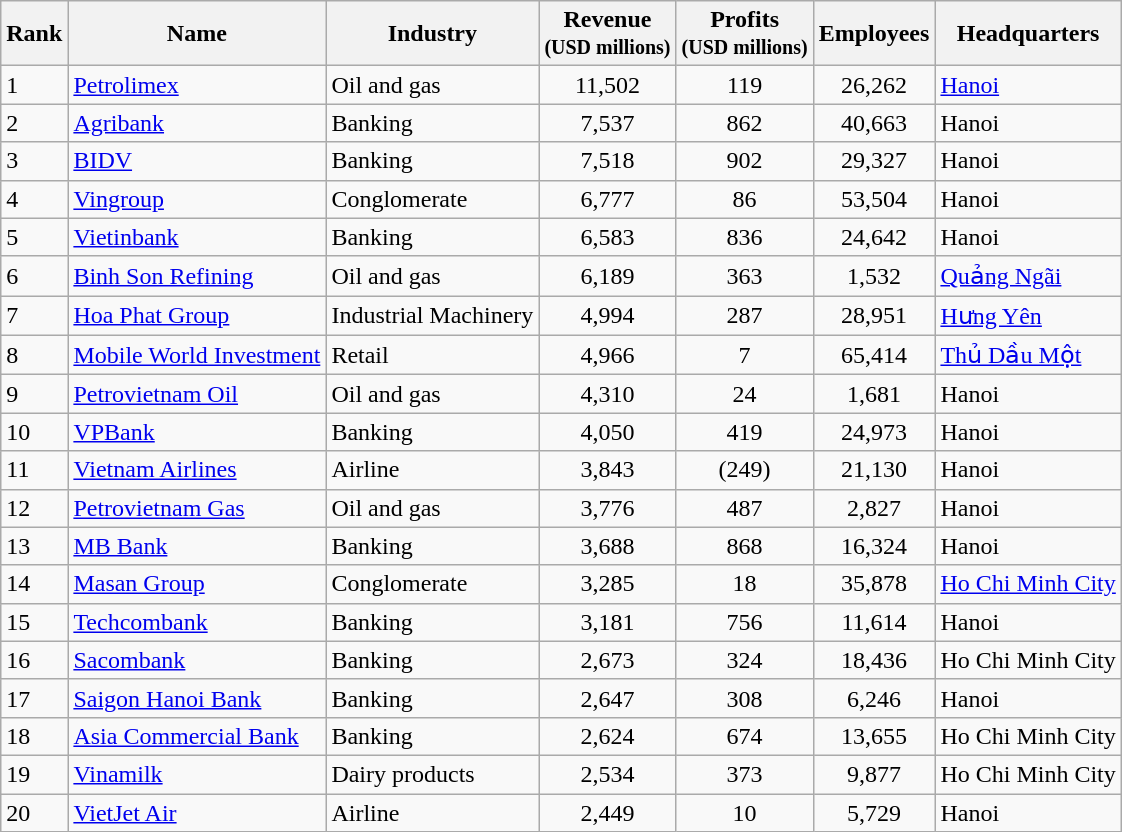<table class="wikitable sortable">
<tr>
<th>Rank</th>
<th>Name</th>
<th>Industry</th>
<th>Revenue<br><small>(USD millions)</small></th>
<th>Profits<br><small>(USD millions)</small></th>
<th>Employees</th>
<th>Headquarters</th>
</tr>
<tr>
<td>1</td>
<td><a href='#'>Petrolimex</a></td>
<td>Oil and gas</td>
<td style="text-align:center;">11,502</td>
<td style="text-align:center;">119</td>
<td style="text-align:center;">26,262</td>
<td><a href='#'>Hanoi</a></td>
</tr>
<tr>
<td>2</td>
<td><a href='#'>Agribank</a></td>
<td>Banking</td>
<td style="text-align:center;">7,537</td>
<td style="text-align:center;">862</td>
<td style="text-align:center;">40,663</td>
<td>Hanoi</td>
</tr>
<tr>
<td>3</td>
<td><a href='#'>BIDV</a></td>
<td>Banking</td>
<td style="text-align:center;">7,518</td>
<td style="text-align:center;">902</td>
<td style="text-align:center;">29,327</td>
<td>Hanoi</td>
</tr>
<tr>
<td>4</td>
<td><a href='#'>Vingroup</a></td>
<td>Conglomerate</td>
<td style="text-align:center;">6,777</td>
<td style="text-align:center;">86</td>
<td style="text-align:center;">53,504</td>
<td>Hanoi</td>
</tr>
<tr>
<td>5</td>
<td><a href='#'>Vietinbank</a></td>
<td>Banking</td>
<td style="text-align:center;">6,583</td>
<td style="text-align:center;">836</td>
<td style="text-align:center;">24,642</td>
<td>Hanoi</td>
</tr>
<tr>
<td>6</td>
<td><a href='#'>Binh Son Refining</a></td>
<td>Oil and gas</td>
<td style="text-align:center;">6,189</td>
<td style="text-align:center;">363</td>
<td style="text-align:center;">1,532</td>
<td><a href='#'>Quảng Ngãi</a></td>
</tr>
<tr>
<td>7</td>
<td><a href='#'>Hoa Phat Group</a></td>
<td>Industrial Machinery</td>
<td style="text-align:center;">4,994</td>
<td style="text-align:center;">287</td>
<td style="text-align:center;">28,951</td>
<td><a href='#'>Hưng Yên</a></td>
</tr>
<tr>
<td>8</td>
<td><a href='#'>Mobile World Investment</a></td>
<td>Retail</td>
<td style="text-align:center;">4,966</td>
<td style="text-align:center;">7</td>
<td style="text-align:center;">65,414</td>
<td><a href='#'>Thủ Dầu Một</a></td>
</tr>
<tr>
<td>9</td>
<td><a href='#'>Petrovietnam Oil</a></td>
<td>Oil and gas</td>
<td style="text-align:center;">4,310</td>
<td style="text-align:center;">24</td>
<td style="text-align:center;">1,681</td>
<td>Hanoi</td>
</tr>
<tr>
<td>10</td>
<td><a href='#'>VPBank</a></td>
<td>Banking</td>
<td style="text-align:center;">4,050</td>
<td style="text-align:center;">419</td>
<td style="text-align:center;">24,973</td>
<td>Hanoi</td>
</tr>
<tr>
<td>11</td>
<td><a href='#'>Vietnam Airlines</a></td>
<td>Airline</td>
<td style="text-align:center;">3,843</td>
<td style="text-align:center;">(249)</td>
<td style="text-align:center;">21,130</td>
<td>Hanoi</td>
</tr>
<tr>
<td>12</td>
<td><a href='#'>Petrovietnam Gas</a></td>
<td>Oil and gas</td>
<td style="text-align:center;">3,776</td>
<td style="text-align:center;">487</td>
<td style="text-align:center;">2,827</td>
<td>Hanoi</td>
</tr>
<tr>
<td>13</td>
<td><a href='#'>MB Bank</a></td>
<td>Banking</td>
<td style="text-align:center;">3,688</td>
<td style="text-align:center;">868</td>
<td style="text-align:center;">16,324</td>
<td>Hanoi</td>
</tr>
<tr>
<td>14</td>
<td><a href='#'>Masan Group</a></td>
<td>Conglomerate</td>
<td style="text-align:center;">3,285</td>
<td style="text-align:center;">18</td>
<td style="text-align:center;">35,878</td>
<td><a href='#'>Ho Chi Minh City</a></td>
</tr>
<tr>
<td>15</td>
<td><a href='#'>Techcombank</a></td>
<td>Banking</td>
<td style="text-align:center;">3,181</td>
<td style="text-align:center;">756</td>
<td style="text-align:center;">11,614</td>
<td>Hanoi</td>
</tr>
<tr>
<td>16</td>
<td><a href='#'>Sacombank</a></td>
<td>Banking</td>
<td style="text-align:center;">2,673</td>
<td style="text-align:center;">324</td>
<td style="text-align:center;">18,436</td>
<td>Ho Chi Minh City</td>
</tr>
<tr>
<td>17</td>
<td><a href='#'>Saigon Hanoi Bank</a></td>
<td>Banking</td>
<td style="text-align:center;">2,647</td>
<td style="text-align:center;">308</td>
<td style="text-align:center;">6,246</td>
<td>Hanoi</td>
</tr>
<tr>
<td>18</td>
<td><a href='#'>Asia Commercial Bank</a></td>
<td>Banking</td>
<td style="text-align:center;">2,624</td>
<td style="text-align:center;">674</td>
<td style="text-align:center;">13,655</td>
<td>Ho Chi Minh City</td>
</tr>
<tr>
<td>19</td>
<td><a href='#'>Vinamilk</a></td>
<td>Dairy products</td>
<td style="text-align:center;">2,534</td>
<td style="text-align:center;">373</td>
<td style="text-align:center;">9,877</td>
<td>Ho Chi Minh City</td>
</tr>
<tr>
<td>20</td>
<td><a href='#'>VietJet Air</a></td>
<td>Airline</td>
<td style="text-align:center;">2,449</td>
<td style="text-align:center;">10</td>
<td style="text-align:center;">5,729</td>
<td>Hanoi</td>
</tr>
</table>
